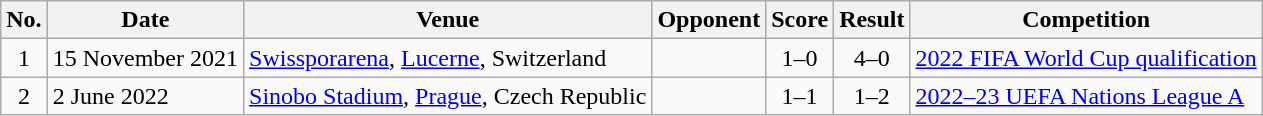<table class="wikitable sortable">
<tr>
<th scope="col">No.</th>
<th scope="col">Date</th>
<th scope="col">Venue</th>
<th scope="col">Opponent</th>
<th scope="col">Score</th>
<th scope="col">Result</th>
<th scope="col">Competition</th>
</tr>
<tr>
<td align="center">1</td>
<td>15 November 2021</td>
<td><a href='#'>Swissporarena</a>, <a href='#'>Lucerne</a>, Switzerland</td>
<td></td>
<td align="center">1–0</td>
<td align="center">4–0</td>
<td><a href='#'>2022 FIFA World Cup qualification</a></td>
</tr>
<tr>
<td align="center">2</td>
<td>2 June 2022</td>
<td><a href='#'>Sinobo Stadium</a>, <a href='#'>Prague</a>, Czech Republic</td>
<td></td>
<td align="center">1–1</td>
<td align="center">1–2</td>
<td><a href='#'>2022–23 UEFA Nations League A</a></td>
</tr>
</table>
